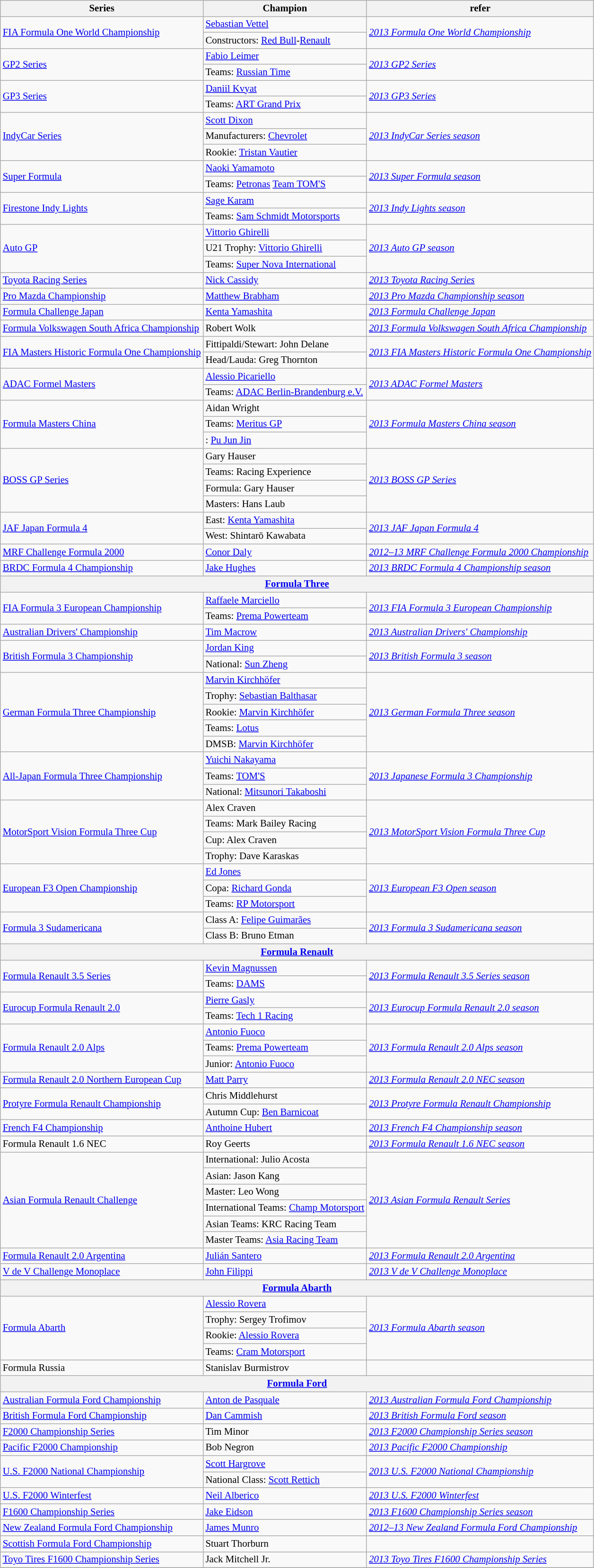<table class="wikitable" style="font-size: 87%;">
<tr>
<th>Series</th>
<th>Champion</th>
<th>refer</th>
</tr>
<tr>
<td rowspan=2><a href='#'>FIA Formula One World Championship</a></td>
<td> <a href='#'>Sebastian Vettel</a></td>
<td rowspan=2><em><a href='#'>2013 Formula One World Championship</a></em></td>
</tr>
<tr>
<td>Constructors:  <a href='#'>Red Bull</a>-<a href='#'>Renault</a></td>
</tr>
<tr>
<td rowspan=2><a href='#'>GP2 Series</a></td>
<td> <a href='#'>Fabio Leimer</a></td>
<td rowspan=2><em><a href='#'>2013 GP2 Series</a></em></td>
</tr>
<tr>
<td>Teams:  <a href='#'>Russian Time</a></td>
</tr>
<tr>
<td rowspan=2><a href='#'>GP3 Series</a></td>
<td> <a href='#'>Daniil Kvyat</a></td>
<td rowspan=2><em><a href='#'>2013 GP3 Series</a></em></td>
</tr>
<tr>
<td>Teams:  <a href='#'>ART Grand Prix</a></td>
</tr>
<tr>
<td rowspan=3><a href='#'>IndyCar Series</a></td>
<td> <a href='#'>Scott Dixon</a></td>
<td rowspan=3><em><a href='#'>2013 IndyCar Series season</a></em></td>
</tr>
<tr>
<td>Manufacturers:  <a href='#'>Chevrolet</a></td>
</tr>
<tr>
<td>Rookie:  <a href='#'>Tristan Vautier</a></td>
</tr>
<tr>
<td rowspan=2><a href='#'>Super Formula</a></td>
<td> <a href='#'>Naoki Yamamoto</a></td>
<td rowspan=2><em><a href='#'>2013 Super Formula season</a></em></td>
</tr>
<tr>
<td>Teams:  <a href='#'>Petronas</a> <a href='#'>Team TOM'S</a></td>
</tr>
<tr>
<td rowspan=2><a href='#'>Firestone Indy Lights</a></td>
<td> <a href='#'>Sage Karam</a></td>
<td rowspan=2><em><a href='#'>2013 Indy Lights season</a></em></td>
</tr>
<tr>
<td>Teams:  <a href='#'>Sam Schmidt Motorsports</a></td>
</tr>
<tr>
<td rowspan=3><a href='#'>Auto GP</a></td>
<td> <a href='#'>Vittorio Ghirelli</a></td>
<td rowspan=3><em><a href='#'>2013 Auto GP season</a></em></td>
</tr>
<tr>
<td>U21 Trophy:  <a href='#'>Vittorio Ghirelli</a></td>
</tr>
<tr>
<td>Teams:  <a href='#'>Super Nova International</a></td>
</tr>
<tr>
<td><a href='#'>Toyota Racing Series</a></td>
<td> <a href='#'>Nick Cassidy</a></td>
<td><em><a href='#'>2013 Toyota Racing Series</a></em></td>
</tr>
<tr>
<td><a href='#'>Pro Mazda Championship</a></td>
<td> <a href='#'>Matthew Brabham</a></td>
<td><em><a href='#'>2013 Pro Mazda Championship season</a></em></td>
</tr>
<tr>
<td><a href='#'>Formula Challenge Japan</a></td>
<td> <a href='#'>Kenta Yamashita</a></td>
<td><em><a href='#'>2013 Formula Challenge Japan</a></em></td>
</tr>
<tr>
<td><a href='#'>Formula Volkswagen South Africa Championship</a></td>
<td> Robert Wolk</td>
<td><em><a href='#'>2013 Formula Volkswagen South Africa Championship</a></em></td>
</tr>
<tr>
<td rowspan=2><a href='#'>FIA Masters Historic Formula One Championship</a></td>
<td>Fittipaldi/Stewart:  John Delane</td>
<td rowspan=2><em><a href='#'>2013 FIA Masters Historic Formula One Championship</a></em></td>
</tr>
<tr>
<td>Head/Lauda:  Greg Thornton</td>
</tr>
<tr>
<td rowspan=2><a href='#'>ADAC Formel Masters</a></td>
<td> <a href='#'>Alessio Picariello</a></td>
<td rowspan=2><em><a href='#'>2013 ADAC Formel Masters</a></em></td>
</tr>
<tr>
<td>Teams:  <a href='#'>ADAC Berlin-Brandenburg e.V.</a></td>
</tr>
<tr>
<td rowspan=3><a href='#'>Formula Masters China</a></td>
<td> Aidan Wright</td>
<td rowspan=3><em><a href='#'>2013 Formula Masters China season</a></em></td>
</tr>
<tr>
<td>Teams:  <a href='#'>Meritus GP</a></td>
</tr>
<tr>
<td>:  <a href='#'>Pu Jun Jin</a></td>
</tr>
<tr>
<td rowspan=4><a href='#'>BOSS GP Series</a></td>
<td> Gary Hauser</td>
<td rowspan=4><em><a href='#'>2013 BOSS GP Series</a></em></td>
</tr>
<tr>
<td>Teams:  Racing Experience</td>
</tr>
<tr>
<td>Formula:  Gary Hauser</td>
</tr>
<tr>
<td>Masters:  Hans Laub</td>
</tr>
<tr>
<td rowspan=2><a href='#'>JAF Japan Formula 4</a></td>
<td>East:  <a href='#'>Kenta Yamashita</a></td>
<td rowspan=2><em><a href='#'>2013 JAF Japan Formula 4</a></em></td>
</tr>
<tr>
<td>West:  Shintarō Kawabata</td>
</tr>
<tr>
<td><a href='#'>MRF Challenge Formula 2000</a></td>
<td> <a href='#'>Conor Daly</a></td>
<td><em><a href='#'>2012–13 MRF Challenge Formula 2000 Championship</a></em></td>
</tr>
<tr>
<td><a href='#'>BRDC Formula 4 Championship</a></td>
<td> <a href='#'>Jake Hughes</a></td>
<td><em><a href='#'>2013 BRDC Formula 4 Championship season</a></em></td>
</tr>
<tr>
<th colspan=3><a href='#'>Formula Three</a></th>
</tr>
<tr>
<td rowspan=2><a href='#'>FIA Formula 3 European Championship</a></td>
<td> <a href='#'>Raffaele Marciello</a></td>
<td rowspan=2><em><a href='#'>2013 FIA Formula 3 European Championship</a></em></td>
</tr>
<tr>
<td>Teams:  <a href='#'>Prema Powerteam</a></td>
</tr>
<tr>
<td><a href='#'>Australian Drivers' Championship</a></td>
<td> <a href='#'>Tim Macrow</a></td>
<td><em><a href='#'>2013 Australian Drivers' Championship</a></em></td>
</tr>
<tr>
<td rowspan=2><a href='#'>British Formula 3 Championship</a></td>
<td> <a href='#'>Jordan King</a></td>
<td rowspan=2><em><a href='#'>2013 British Formula 3 season</a></em></td>
</tr>
<tr>
<td>National:  <a href='#'>Sun Zheng</a></td>
</tr>
<tr>
<td rowspan=5><a href='#'>German Formula Three Championship</a></td>
<td> <a href='#'>Marvin Kirchhöfer</a></td>
<td rowspan=5><em><a href='#'>2013 German Formula Three season</a></em></td>
</tr>
<tr>
<td>Trophy:  <a href='#'>Sebastian Balthasar</a></td>
</tr>
<tr>
<td>Rookie:  <a href='#'>Marvin Kirchhöfer</a></td>
</tr>
<tr>
<td>Teams:  <a href='#'>Lotus</a></td>
</tr>
<tr>
<td>DMSB:  <a href='#'>Marvin Kirchhöfer</a></td>
</tr>
<tr>
<td rowspan=3><a href='#'>All-Japan Formula Three Championship</a></td>
<td> <a href='#'>Yuichi Nakayama</a></td>
<td rowspan=3><em><a href='#'>2013 Japanese Formula 3 Championship</a></em></td>
</tr>
<tr>
<td>Teams:  <a href='#'>TOM'S</a></td>
</tr>
<tr>
<td>National:  <a href='#'>Mitsunori Takaboshi</a></td>
</tr>
<tr>
<td rowspan=4><a href='#'>MotorSport Vision Formula Three Cup</a></td>
<td> Alex Craven</td>
<td rowspan=4><em><a href='#'>2013 MotorSport Vision Formula Three Cup</a></em></td>
</tr>
<tr>
<td>Teams:  Mark Bailey Racing</td>
</tr>
<tr>
<td>Cup:  Alex Craven</td>
</tr>
<tr>
<td>Trophy:  Dave Karaskas</td>
</tr>
<tr>
<td rowspan=3><a href='#'>European F3 Open Championship</a></td>
<td> <a href='#'>Ed Jones</a></td>
<td rowspan=3><em><a href='#'>2013 European F3 Open season</a></em></td>
</tr>
<tr>
<td>Copa:  <a href='#'>Richard Gonda</a></td>
</tr>
<tr>
<td>Teams:  <a href='#'>RP Motorsport</a></td>
</tr>
<tr>
<td rowspan=2><a href='#'>Formula 3 Sudamericana</a></td>
<td>Class A:  <a href='#'>Felipe Guimarães</a></td>
<td rowspan=2><em><a href='#'>2013 Formula 3 Sudamericana season</a></em></td>
</tr>
<tr>
<td>Class B:  Bruno Etman</td>
</tr>
<tr>
<th colspan=3><a href='#'>Formula Renault</a></th>
</tr>
<tr>
<td rowspan=2><a href='#'>Formula Renault 3.5 Series</a></td>
<td> <a href='#'>Kevin Magnussen</a></td>
<td rowspan=2><em><a href='#'>2013 Formula Renault 3.5 Series season</a></em></td>
</tr>
<tr>
<td>Teams:  <a href='#'>DAMS</a></td>
</tr>
<tr>
<td rowspan=2><a href='#'>Eurocup Formula Renault 2.0</a></td>
<td> <a href='#'>Pierre Gasly</a></td>
<td rowspan=2><em><a href='#'>2013 Eurocup Formula Renault 2.0 season</a></em></td>
</tr>
<tr>
<td>Teams:  <a href='#'>Tech 1 Racing</a></td>
</tr>
<tr>
<td rowspan=3><a href='#'>Formula Renault 2.0 Alps</a></td>
<td> <a href='#'>Antonio Fuoco</a></td>
<td rowspan=3><em><a href='#'>2013 Formula Renault 2.0 Alps season</a></em></td>
</tr>
<tr>
<td>Teams:  <a href='#'>Prema Powerteam</a></td>
</tr>
<tr>
<td>Junior:  <a href='#'>Antonio Fuoco</a></td>
</tr>
<tr>
<td><a href='#'>Formula Renault 2.0 Northern European Cup</a></td>
<td> <a href='#'>Matt Parry</a></td>
<td><em><a href='#'>2013 Formula Renault 2.0 NEC season</a></em></td>
</tr>
<tr>
<td rowspan=2><a href='#'>Protyre Formula Renault Championship</a></td>
<td> Chris Middlehurst</td>
<td rowspan=2><em><a href='#'>2013 Protyre Formula Renault Championship</a></em></td>
</tr>
<tr>
<td>Autumn Cup:  <a href='#'>Ben Barnicoat</a></td>
</tr>
<tr>
<td><a href='#'>French F4 Championship</a></td>
<td> <a href='#'>Anthoine Hubert</a></td>
<td><em><a href='#'>2013 French F4 Championship season</a></em></td>
</tr>
<tr>
<td>Formula Renault 1.6 NEC</td>
<td> Roy Geerts</td>
<td><em><a href='#'>2013 Formula Renault 1.6 NEC season</a></em></td>
</tr>
<tr>
<td rowspan=6><a href='#'>Asian Formula Renault Challenge</a></td>
<td>International:  Julio Acosta</td>
<td rowspan=6><em><a href='#'>2013 Asian Formula Renault Series</a></em></td>
</tr>
<tr>
<td>Asian:  Jason Kang</td>
</tr>
<tr>
<td>Master:  Leo Wong</td>
</tr>
<tr>
<td>International Teams:  <a href='#'>Champ Motorsport</a></td>
</tr>
<tr>
<td>Asian Teams:  KRC Racing Team</td>
</tr>
<tr>
<td>Master Teams:  <a href='#'>Asia Racing Team</a></td>
</tr>
<tr>
<td><a href='#'>Formula Renault 2.0 Argentina</a></td>
<td> <a href='#'>Julián Santero</a></td>
<td><em><a href='#'>2013 Formula Renault 2.0 Argentina</a></em></td>
</tr>
<tr>
<td><a href='#'>V de V Challenge Monoplace</a></td>
<td> <a href='#'>John Filippi</a></td>
<td><em><a href='#'>2013 V de V Challenge Monoplace</a></em></td>
</tr>
<tr>
<th colspan=3><a href='#'>Formula Abarth</a></th>
</tr>
<tr>
<td rowspan=4><a href='#'>Formula Abarth</a></td>
<td> <a href='#'>Alessio Rovera</a></td>
<td rowspan=4><em><a href='#'>2013 Formula Abarth season</a></em></td>
</tr>
<tr>
<td>Trophy:  Sergey Trofimov</td>
</tr>
<tr>
<td>Rookie:  <a href='#'>Alessio Rovera</a></td>
</tr>
<tr>
<td>Teams:  <a href='#'>Cram Motorsport</a></td>
</tr>
<tr>
<td>Formula Russia</td>
<td> Stanislav Burmistrov</td>
<td></td>
</tr>
<tr>
<th colspan=3><a href='#'>Formula Ford</a></th>
</tr>
<tr>
<td><a href='#'>Australian Formula Ford Championship</a></td>
<td> <a href='#'>Anton de Pasquale</a></td>
<td><em><a href='#'>2013 Australian Formula Ford Championship</a></em></td>
</tr>
<tr>
<td><a href='#'>British Formula Ford Championship</a></td>
<td> <a href='#'>Dan Cammish</a></td>
<td><em><a href='#'>2013 British Formula Ford season</a></em></td>
</tr>
<tr>
<td><a href='#'>F2000 Championship Series</a></td>
<td> Tim Minor</td>
<td><em><a href='#'>2013 F2000 Championship Series season</a></em></td>
</tr>
<tr>
<td><a href='#'>Pacific F2000 Championship</a></td>
<td> Bob Negron</td>
<td><em><a href='#'>2013 Pacific F2000 Championship</a></em></td>
</tr>
<tr>
<td rowspan=2><a href='#'>U.S. F2000 National Championship</a></td>
<td> <a href='#'>Scott Hargrove</a></td>
<td rowspan=2><em><a href='#'>2013 U.S. F2000 National Championship</a></em></td>
</tr>
<tr>
<td>National Class:  <a href='#'>Scott Rettich</a></td>
</tr>
<tr>
<td><a href='#'>U.S. F2000 Winterfest</a></td>
<td> <a href='#'>Neil Alberico</a></td>
<td><em><a href='#'>2013 U.S. F2000 Winterfest</a></em></td>
</tr>
<tr>
<td><a href='#'>F1600 Championship Series</a></td>
<td> <a href='#'>Jake Eidson</a></td>
<td><em><a href='#'>2013 F1600 Championship Series season</a></em></td>
</tr>
<tr>
<td><a href='#'>New Zealand Formula Ford Championship</a></td>
<td> <a href='#'>James Munro</a></td>
<td><em><a href='#'>2012–13 New Zealand Formula Ford Championship</a></em></td>
</tr>
<tr>
<td><a href='#'>Scottish Formula Ford Championship</a></td>
<td> Stuart Thorburn</td>
<td></td>
</tr>
<tr>
<td><a href='#'>Toyo Tires F1600 Championship Series</a></td>
<td> Jack Mitchell Jr.</td>
<td><em><a href='#'>2013 Toyo Tires F1600 Championship Series</a></em></td>
</tr>
<tr>
</tr>
</table>
